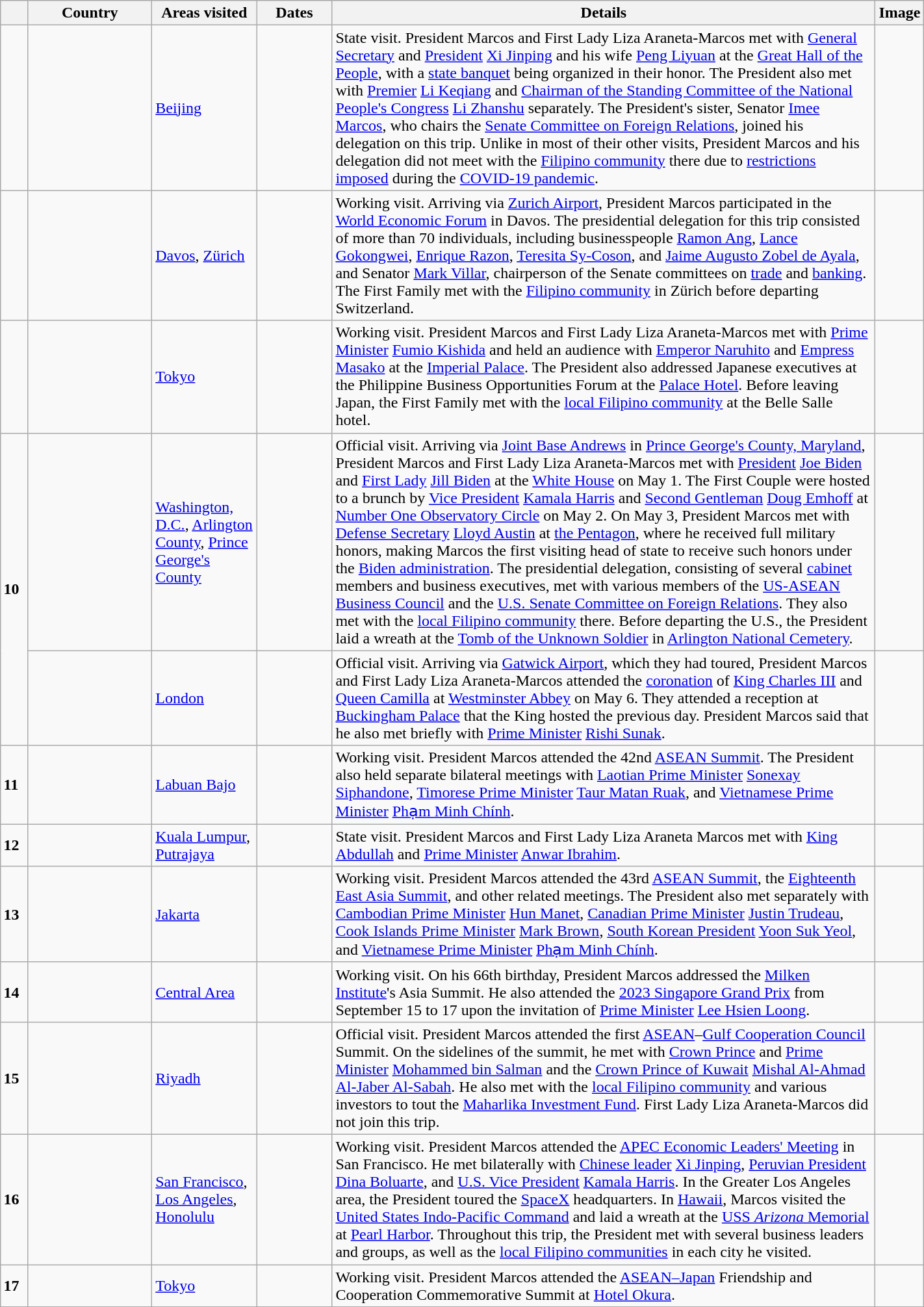<table class="wikitable sortable" style="margin: 1em auto 1em auto">
<tr>
<th style="width: 3%;"></th>
<th width=120>Country</th>
<th width=100>Areas visited</th>
<th width=70>Dates</th>
<th width=550>Details</th>
<th class="unsortable">Image</th>
</tr>
<tr>
<td></td>
<td></td>
<td><a href='#'>Beijing</a></td>
<td></td>
<td>State visit. President Marcos and First Lady Liza Araneta-Marcos met with <a href='#'>General Secretary</a> and <a href='#'>President</a> <a href='#'>Xi Jinping</a> and his wife <a href='#'>Peng Liyuan</a> at the <a href='#'>Great Hall of the People</a>, with a <a href='#'>state banquet</a> being organized in their honor. The President also met with <a href='#'>Premier</a> <a href='#'>Li Keqiang</a> and <a href='#'>Chairman of the Standing Committee of the National People's Congress</a> <a href='#'>Li Zhanshu</a> separately. The President's sister, Senator <a href='#'>Imee Marcos</a>, who chairs the <a href='#'>Senate Committee on Foreign Relations</a>, joined his delegation on this trip. Unlike in most of their other visits, President Marcos and his delegation did not meet with the <a href='#'>Filipino community</a> there due to <a href='#'>restrictions imposed</a> during the <a href='#'>COVID-19 pandemic</a>.</td>
<td></td>
</tr>
<tr>
<td></td>
<td></td>
<td><a href='#'>Davos</a>, <a href='#'>Zürich</a></td>
<td></td>
<td>Working visit. Arriving via <a href='#'>Zurich Airport</a>, President Marcos participated in the <a href='#'>World Economic Forum</a> in Davos. The presidential delegation for this trip consisted of more than 70 individuals, including businesspeople <a href='#'>Ramon Ang</a>, <a href='#'>Lance Gokongwei</a>, <a href='#'>Enrique Razon</a>, <a href='#'>Teresita Sy-Coson</a>, and <a href='#'>Jaime Augusto Zobel de Ayala</a>, and Senator <a href='#'>Mark Villar</a>, chairperson of the Senate committees on <a href='#'>trade</a> and <a href='#'>banking</a>. The First Family met with the <a href='#'>Filipino community</a> in Zürich before departing Switzerland.</td>
<td></td>
</tr>
<tr>
<td></td>
<td></td>
<td><a href='#'>Tokyo</a></td>
<td></td>
<td>Working visit. President Marcos and First Lady Liza Araneta-Marcos met with <a href='#'>Prime Minister</a> <a href='#'>Fumio Kishida</a> and held an audience with <a href='#'>Emperor Naruhito</a> and <a href='#'>Empress Masako</a> at the <a href='#'>Imperial Palace</a>. The President also addressed Japanese executives at the Philippine Business Opportunities Forum at the <a href='#'>Palace Hotel</a>. Before leaving Japan, the First Family met with the <a href='#'>local Filipino community</a> at the Belle Salle hotel.</td>
<td></td>
</tr>
<tr>
<td rowspan="2"><strong>10</strong></td>
<td></td>
<td><a href='#'>Washington, D.C.</a>, <a href='#'>Arlington County</a>, <a href='#'>Prince George's County</a></td>
<td></td>
<td>Official visit. Arriving via <a href='#'>Joint Base Andrews</a> in <a href='#'>Prince George's County, Maryland</a>, President Marcos and First Lady Liza Araneta-Marcos met with <a href='#'>President</a> <a href='#'>Joe Biden</a> and <a href='#'>First Lady</a> <a href='#'>Jill Biden</a> at the <a href='#'>White House</a> on May 1. The First Couple were hosted to a brunch by <a href='#'>Vice President</a> <a href='#'>Kamala Harris</a> and <a href='#'>Second Gentleman</a> <a href='#'>Doug Emhoff</a> at <a href='#'>Number One Observatory Circle</a> on May 2. On May 3, President Marcos met with <a href='#'>Defense Secretary</a> <a href='#'>Lloyd Austin</a> at <a href='#'>the Pentagon</a>, where he received full military honors, making Marcos the first visiting head of state to receive such honors under the <a href='#'>Biden administration</a>. The presidential delegation, consisting of several <a href='#'>cabinet</a> members and business executives, met with various members of the <a href='#'>US-ASEAN Business Council</a> and the <a href='#'>U.S. Senate Committee on Foreign Relations</a>. They also met with the <a href='#'>local Filipino community</a> there. Before departing the U.S., the President laid a wreath at the <a href='#'>Tomb of the Unknown Soldier</a> in <a href='#'>Arlington National Cemetery</a>.</td>
<td></td>
</tr>
<tr>
<td></td>
<td><a href='#'>London</a></td>
<td></td>
<td>Official visit. Arriving via <a href='#'>Gatwick Airport</a>, which they had toured, President Marcos and First Lady Liza Araneta-Marcos attended the <a href='#'>coronation</a> of <a href='#'>King Charles III</a> and <a href='#'>Queen Camilla</a> at <a href='#'>Westminster Abbey</a> on May 6. They attended a reception at <a href='#'>Buckingham Palace</a> that the King hosted the previous day. President Marcos said that he also met briefly with <a href='#'>Prime Minister</a> <a href='#'>Rishi Sunak</a>.</td>
<td></td>
</tr>
<tr>
<td><strong>11</strong></td>
<td></td>
<td><a href='#'>Labuan Bajo</a></td>
<td></td>
<td>Working visit. President Marcos attended the 42nd <a href='#'>ASEAN Summit</a>. The President also held separate bilateral meetings with <a href='#'>Laotian Prime Minister</a> <a href='#'>Sonexay Siphandone</a>, <a href='#'>Timorese Prime Minister</a> <a href='#'>Taur Matan Ruak</a>, and <a href='#'>Vietnamese Prime Minister</a> <a href='#'>Phạm Minh Chính</a>.</td>
<td></td>
</tr>
<tr>
<td><strong>12</strong></td>
<td></td>
<td><a href='#'>Kuala Lumpur</a>, <a href='#'>Putrajaya</a></td>
<td></td>
<td>State visit. President Marcos and First Lady Liza Araneta Marcos met with <a href='#'>King</a> <a href='#'>Abdullah</a> and <a href='#'>Prime Minister</a> <a href='#'>Anwar Ibrahim</a>.</td>
<td></td>
</tr>
<tr>
<td><strong>13</strong></td>
<td></td>
<td><a href='#'>Jakarta</a></td>
<td></td>
<td>Working visit. President Marcos attended the 43rd <a href='#'>ASEAN Summit</a>, the <a href='#'>Eighteenth East Asia Summit</a>, and other related meetings. The President also met separately with <a href='#'>Cambodian Prime Minister</a> <a href='#'>Hun Manet</a>, <a href='#'>Canadian Prime Minister</a> <a href='#'>Justin Trudeau</a>, <a href='#'>Cook Islands Prime Minister</a> <a href='#'>Mark Brown</a>, <a href='#'>South Korean President</a> <a href='#'>Yoon Suk Yeol</a>, and <a href='#'>Vietnamese Prime Minister</a> <a href='#'>Phạm Minh Chính</a>.</td>
<td></td>
</tr>
<tr>
<td><strong>14</strong></td>
<td></td>
<td><a href='#'>Central Area</a></td>
<td></td>
<td>Working visit. On his 66th birthday, President Marcos addressed the <a href='#'>Milken Institute</a>'s Asia Summit. He also attended the <a href='#'>2023 Singapore Grand Prix</a> from September 15 to 17 upon the invitation of <a href='#'>Prime Minister</a> <a href='#'>Lee Hsien Loong</a>.</td>
<td></td>
</tr>
<tr>
<td><strong>15</strong></td>
<td></td>
<td><a href='#'>Riyadh</a></td>
<td></td>
<td>Official visit. President Marcos attended the first <a href='#'>ASEAN</a>–<a href='#'>Gulf Cooperation Council</a> Summit. On the sidelines of the summit, he met with <a href='#'>Crown Prince</a> and <a href='#'>Prime Minister</a> <a href='#'>Mohammed bin Salman</a> and the <a href='#'>Crown Prince of Kuwait</a> <a href='#'>Mishal Al-Ahmad Al-Jaber Al-Sabah</a>. He also met with the <a href='#'>local Filipino community</a> and various investors to tout the <a href='#'>Maharlika Investment Fund</a>. First Lady Liza Araneta-Marcos did not join this trip.</td>
<td></td>
</tr>
<tr>
<td><strong>16</strong></td>
<td></td>
<td><a href='#'>San Francisco</a>, <a href='#'>Los Angeles</a>, <a href='#'>Honolulu</a></td>
<td></td>
<td>Working visit. President Marcos attended the <a href='#'>APEC Economic Leaders' Meeting</a> in San Francisco. He met bilaterally with <a href='#'>Chinese leader</a> <a href='#'>Xi Jinping</a>, <a href='#'>Peruvian President</a> <a href='#'>Dina Boluarte</a>, and <a href='#'>U.S. Vice President</a> <a href='#'>Kamala Harris</a>. In the Greater Los Angeles area, the President toured the <a href='#'>SpaceX</a> headquarters. In <a href='#'>Hawaii</a>, Marcos visited the <a href='#'>United States Indo-Pacific Command</a> and laid a wreath at the <a href='#'>USS <em>Arizona</em> Memorial</a> at <a href='#'>Pearl Harbor</a>. Throughout this trip, the President met with several business leaders and groups, as well as the <a href='#'>local Filipino communities</a> in each city he visited.</td>
<td></td>
</tr>
<tr>
<td><strong>17</strong></td>
<td></td>
<td><a href='#'>Tokyo</a></td>
<td></td>
<td>Working visit. President Marcos attended the <a href='#'>ASEAN–Japan</a> Friendship and Cooperation Commemorative Summit at <a href='#'>Hotel Okura</a>.</td>
<td></td>
</tr>
</table>
